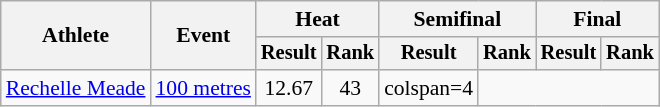<table class=wikitable style=font-size:90%>
<tr>
<th rowspan=2>Athlete</th>
<th rowspan=2>Event</th>
<th colspan=2>Heat</th>
<th colspan=2>Semifinal</th>
<th colspan=2>Final</th>
</tr>
<tr style=font-size:95%>
<th>Result</th>
<th>Rank</th>
<th>Result</th>
<th>Rank</th>
<th>Result</th>
<th>Rank</th>
</tr>
<tr align=center>
<td align=left><a href='#'>Rechelle Meade</a></td>
<td align=left><a href='#'>100 metres</a></td>
<td>12.67</td>
<td>43</td>
<td>colspan=4 </td>
</tr>
</table>
